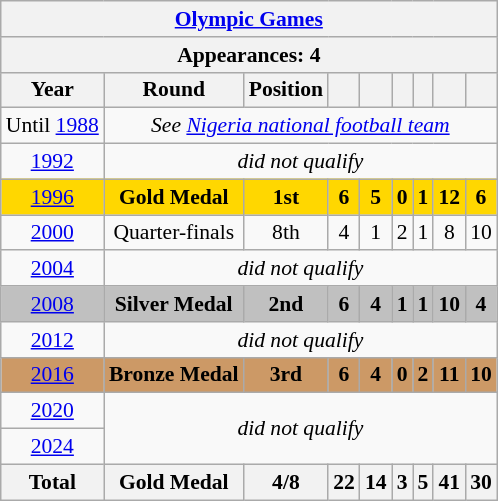<table class="wikitable" style="text-align: center;font-size:90%;">
<tr>
<th colspan=9><a href='#'>Olympic Games</a></th>
</tr>
<tr>
<th colspan=9>Appearances: 4</th>
</tr>
<tr>
<th>Year</th>
<th>Round</th>
<th>Position</th>
<th></th>
<th></th>
<th></th>
<th></th>
<th></th>
<th></th>
</tr>
<tr>
<td>Until <a href='#'>1988</a></td>
<td colspan=8><em>See <a href='#'>Nigeria national football team</a></em></td>
</tr>
<tr>
<td> <a href='#'>1992</a></td>
<td colspan=8><em>did not qualify</em></td>
</tr>
<tr bgcolor=gold>
<td> <a href='#'>1996</a></td>
<td><strong>Gold Medal</strong></td>
<td><strong>1st</strong></td>
<td><strong>6</strong></td>
<td><strong>5</strong></td>
<td><strong>0</strong></td>
<td><strong>1</strong></td>
<td><strong>12</strong></td>
<td><strong>6</strong></td>
</tr>
<tr>
<td> <a href='#'>2000</a></td>
<td>Quarter-finals</td>
<td>8th</td>
<td>4</td>
<td>1</td>
<td>2</td>
<td>1</td>
<td>8</td>
<td>10</td>
</tr>
<tr>
<td> <a href='#'>2004</a></td>
<td colspan=8><em>did not qualify</em></td>
</tr>
<tr bgcolor=silver>
<td> <a href='#'>2008</a></td>
<td><strong>Silver Medal</strong></td>
<td><strong>2nd</strong></td>
<td><strong>6</strong></td>
<td><strong>4</strong></td>
<td><strong>1</strong></td>
<td><strong>1</strong></td>
<td><strong>10</strong></td>
<td><strong>4</strong></td>
</tr>
<tr>
<td> <a href='#'>2012</a></td>
<td colspan=8><em>did not qualify</em></td>
</tr>
<tr bgcolor="#cc9966">
<td> <a href='#'>2016</a></td>
<td><strong>Bronze Medal</strong></td>
<td><strong>3rd</strong></td>
<td><strong>6</strong></td>
<td><strong>4</strong></td>
<td><strong>0</strong></td>
<td><strong>2</strong></td>
<td><strong>11</strong></td>
<td><strong>10</strong></td>
</tr>
<tr>
<td> <a href='#'>2020</a></td>
<td rowspan=2 colspan=8><em>did not qualify</em></td>
</tr>
<tr>
<td> <a href='#'>2024</a></td>
</tr>
<tr>
<th><strong>Total</strong></th>
<th><strong>Gold Medal</strong></th>
<th><strong>4/8</strong></th>
<th><strong>22</strong></th>
<th><strong>14</strong></th>
<th><strong>3</strong></th>
<th><strong>5</strong></th>
<th><strong>41</strong></th>
<th><strong>30</strong></th>
</tr>
</table>
